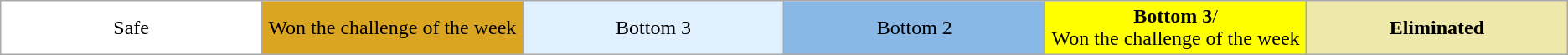<table class="wikitable" style="text-align:center;">
<tr>
<td style="background:white; width:15%;">Safe</td>
<td style="background:goldenrod; width:15%;">Won the challenge of the week</td>
<td style="background:#e0f0ff; width:15%;">Bottom 3</td>
<td style="background:#8ab8e6; width:15%;">Bottom 2</td>
<td bgcolor="yellow" width="15%"><strong>Bottom 3</strong>/<br>Won the challenge of the week</td>
<td style="background:#eee8aa; width:15%;"><strong>Eliminated</strong></td>
</tr>
</table>
